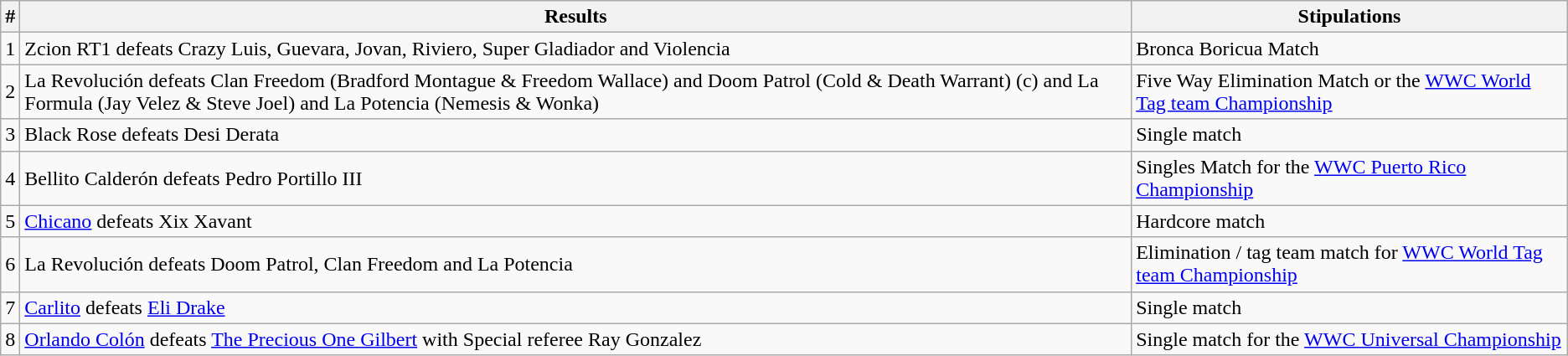<table class="wikitable sortable">
<tr>
<th>#</th>
<th>Results</th>
<th>Stipulations</th>
</tr>
<tr>
<td>1</td>
<td>Zcion RT1 defeats Crazy Luis, Guevara, Jovan, Riviero, Super Gladiador and Violencia</td>
<td>Bronca Boricua Match</td>
</tr>
<tr>
<td>2</td>
<td>La Revolución defeats Clan Freedom (Bradford Montague & Freedom Wallace) and Doom Patrol (Cold & Death Warrant) (c) and La Formula (Jay Velez & Steve Joel) and La Potencia (Nemesis & Wonka)</td>
<td>Five Way Elimination Match or the <a href='#'>WWC World Tag team Championship</a></td>
</tr>
<tr>
<td>3</td>
<td>Black Rose defeats Desi Derata</td>
<td>Single match</td>
</tr>
<tr>
<td>4</td>
<td>Bellito Calderón defeats Pedro Portillo III</td>
<td>Singles Match for the <a href='#'>WWC Puerto Rico Championship</a></td>
</tr>
<tr>
<td>5</td>
<td><a href='#'>Chicano</a> defeats Xix Xavant</td>
<td>Hardcore match</td>
</tr>
<tr>
<td>6</td>
<td>La Revolución defeats Doom Patrol, Clan Freedom and La Potencia</td>
<td>Elimination / tag team match for <a href='#'>WWC World Tag team Championship</a></td>
</tr>
<tr>
<td>7</td>
<td><a href='#'>Carlito</a> defeats <a href='#'>Eli Drake</a></td>
<td>Single match</td>
</tr>
<tr>
<td>8</td>
<td><a href='#'>Orlando Colón</a> defeats <a href='#'>The Precious One Gilbert</a> with Special referee Ray Gonzalez</td>
<td>Single match for the <a href='#'>WWC Universal Championship</a></td>
</tr>
</table>
